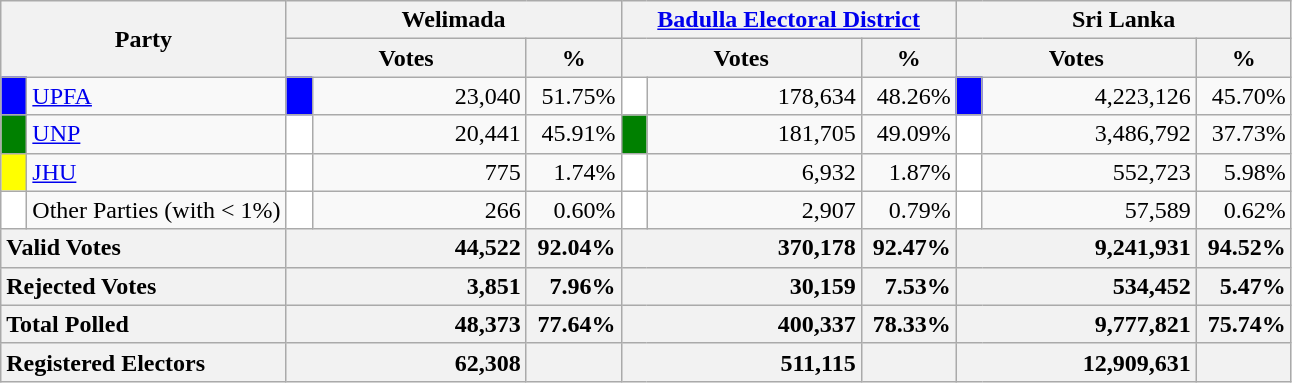<table class="wikitable">
<tr>
<th colspan="2" width="144px"rowspan="2">Party</th>
<th colspan="3" width="216px">Welimada</th>
<th colspan="3" width="216px"><a href='#'>Badulla Electoral District</a></th>
<th colspan="3" width="216px">Sri Lanka</th>
</tr>
<tr>
<th colspan="2" width="144px">Votes</th>
<th>%</th>
<th colspan="2" width="144px">Votes</th>
<th>%</th>
<th colspan="2" width="144px">Votes</th>
<th>%</th>
</tr>
<tr>
<td style="background-color:blue;" width="10px"></td>
<td style="text-align:left;"><a href='#'>UPFA</a></td>
<td style="background-color:blue;" width="10px"></td>
<td style="text-align:right;">23,040</td>
<td style="text-align:right;">51.75%</td>
<td style="background-color:white;" width="10px"></td>
<td style="text-align:right;">178,634</td>
<td style="text-align:right;">48.26%</td>
<td style="background-color:blue;" width="10px"></td>
<td style="text-align:right;">4,223,126</td>
<td style="text-align:right;">45.70%</td>
</tr>
<tr>
<td style="background-color:green;" width="10px"></td>
<td style="text-align:left;"><a href='#'>UNP</a></td>
<td style="background-color:white;" width="10px"></td>
<td style="text-align:right;">20,441</td>
<td style="text-align:right;">45.91%</td>
<td style="background-color:green;" width="10px"></td>
<td style="text-align:right;">181,705</td>
<td style="text-align:right;">49.09%</td>
<td style="background-color:white;" width="10px"></td>
<td style="text-align:right;">3,486,792</td>
<td style="text-align:right;">37.73%</td>
</tr>
<tr>
<td style="background-color:yellow;" width="10px"></td>
<td style="text-align:left;"><a href='#'>JHU</a></td>
<td style="background-color:white;" width="10px"></td>
<td style="text-align:right;">775</td>
<td style="text-align:right;">1.74%</td>
<td style="background-color:white;" width="10px"></td>
<td style="text-align:right;">6,932</td>
<td style="text-align:right;">1.87%</td>
<td style="background-color:white;" width="10px"></td>
<td style="text-align:right;">552,723</td>
<td style="text-align:right;">5.98%</td>
</tr>
<tr>
<td style="background-color:white;" width="10px"></td>
<td style="text-align:left;">Other Parties (with < 1%)</td>
<td style="background-color:white;" width="10px"></td>
<td style="text-align:right;">266</td>
<td style="text-align:right;">0.60%</td>
<td style="background-color:white;" width="10px"></td>
<td style="text-align:right;">2,907</td>
<td style="text-align:right;">0.79%</td>
<td style="background-color:white;" width="10px"></td>
<td style="text-align:right;">57,589</td>
<td style="text-align:right;">0.62%</td>
</tr>
<tr>
<th colspan="2" width="144px"style="text-align:left;">Valid Votes</th>
<th style="text-align:right;"colspan="2" width="144px">44,522</th>
<th style="text-align:right;">92.04%</th>
<th style="text-align:right;"colspan="2" width="144px">370,178</th>
<th style="text-align:right;">92.47%</th>
<th style="text-align:right;"colspan="2" width="144px">9,241,931</th>
<th style="text-align:right;">94.52%</th>
</tr>
<tr>
<th colspan="2" width="144px"style="text-align:left;">Rejected Votes</th>
<th style="text-align:right;"colspan="2" width="144px">3,851</th>
<th style="text-align:right;">7.96%</th>
<th style="text-align:right;"colspan="2" width="144px">30,159</th>
<th style="text-align:right;">7.53%</th>
<th style="text-align:right;"colspan="2" width="144px">534,452</th>
<th style="text-align:right;">5.47%</th>
</tr>
<tr>
<th colspan="2" width="144px"style="text-align:left;">Total Polled</th>
<th style="text-align:right;"colspan="2" width="144px">48,373</th>
<th style="text-align:right;">77.64%</th>
<th style="text-align:right;"colspan="2" width="144px">400,337</th>
<th style="text-align:right;">78.33%</th>
<th style="text-align:right;"colspan="2" width="144px">9,777,821</th>
<th style="text-align:right;">75.74%</th>
</tr>
<tr>
<th colspan="2" width="144px"style="text-align:left;">Registered Electors</th>
<th style="text-align:right;"colspan="2" width="144px">62,308</th>
<th></th>
<th style="text-align:right;"colspan="2" width="144px">511,115</th>
<th></th>
<th style="text-align:right;"colspan="2" width="144px">12,909,631</th>
<th></th>
</tr>
</table>
